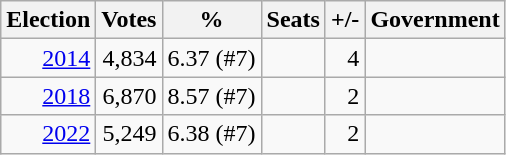<table class="wikitable" style="text-align:right;">
<tr>
<th>Election</th>
<th>Votes</th>
<th>%</th>
<th>Seats</th>
<th>+/-</th>
<th>Government</th>
</tr>
<tr>
<td><a href='#'>2014</a></td>
<td>4,834</td>
<td>6.37 (#7)</td>
<td></td>
<td> 4</td>
<td></td>
</tr>
<tr>
<td><a href='#'>2018</a></td>
<td>6,870</td>
<td>8.57 (#7)</td>
<td></td>
<td> 2</td>
<td></td>
</tr>
<tr>
<td><a href='#'>2022</a></td>
<td>5,249</td>
<td>6.38 (#7)</td>
<td></td>
<td> 2</td>
<td></td>
</tr>
</table>
